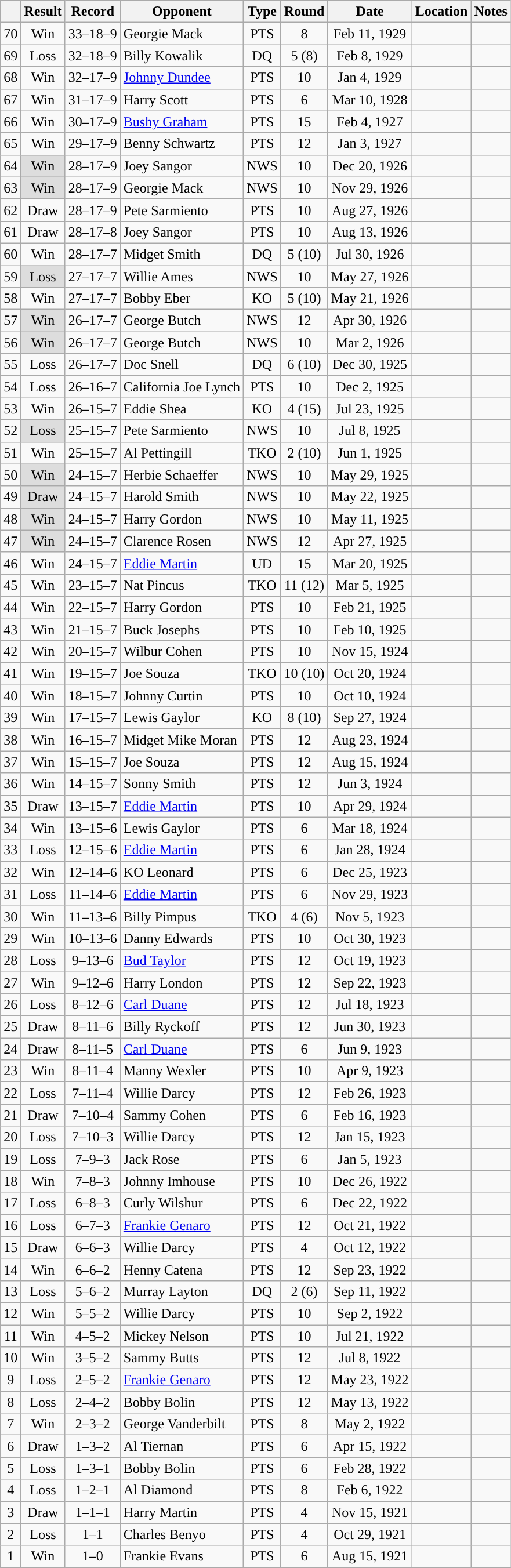<table class="wikitable mw-collapsible mw-collapsed" style="text-align:center">
<tr>
<th></th>
<th>Result</th>
<th>Record</th>
<th>Opponent</th>
<th>Type</th>
<th>Round</th>
<th>Date</th>
<th>Location</th>
<th>Notes</th>
</tr>
<tr>
<td>70</td>
<td>Win</td>
<td>33–18–9 </td>
<td align=left>Georgie Mack</td>
<td>PTS</td>
<td>8</td>
<td>Feb 11, 1929</td>
<td style="text-align:left;"></td>
<td></td>
</tr>
<tr>
<td>69</td>
<td>Loss</td>
<td>32–18–9 </td>
<td align=left>Billy Kowalik</td>
<td>DQ</td>
<td>5 (8)</td>
<td>Feb 8, 1929</td>
<td style="text-align:left;"></td>
<td style="text-align:left;"></td>
</tr>
<tr>
<td>68</td>
<td>Win</td>
<td>32–17–9 </td>
<td align=left><a href='#'>Johnny Dundee</a></td>
<td>PTS</td>
<td>10</td>
<td>Jan 4, 1929</td>
<td style="text-align:left;"></td>
<td></td>
</tr>
<tr>
<td>67</td>
<td>Win</td>
<td>31–17–9 </td>
<td align=left>Harry Scott</td>
<td>PTS</td>
<td>6</td>
<td>Mar 10, 1928</td>
<td style="text-align:left;"></td>
<td></td>
</tr>
<tr>
<td>66</td>
<td>Win</td>
<td>30–17–9 </td>
<td align=left><a href='#'>Bushy Graham</a></td>
<td>PTS</td>
<td>15</td>
<td>Feb 4, 1927</td>
<td style="text-align:left;"></td>
<td style="text-align:left;"></td>
</tr>
<tr>
<td>65</td>
<td>Win</td>
<td>29–17–9 </td>
<td align=left>Benny Schwartz</td>
<td>PTS</td>
<td>12</td>
<td>Jan 3, 1927</td>
<td style="text-align:left;"></td>
<td></td>
</tr>
<tr>
<td>64</td>
<td style="background:#DDD">Win</td>
<td>28–17–9 </td>
<td align=left>Joey Sangor</td>
<td>NWS</td>
<td>10</td>
<td>Dec 20, 1926</td>
<td style="text-align:left;"></td>
<td></td>
</tr>
<tr>
<td>63</td>
<td style="background:#DDD">Win</td>
<td>28–17–9 </td>
<td align=left>Georgie Mack</td>
<td>NWS</td>
<td>10</td>
<td>Nov 29, 1926</td>
<td style="text-align:left;"></td>
<td></td>
</tr>
<tr>
<td>62</td>
<td>Draw</td>
<td>28–17–9 </td>
<td align=left>Pete Sarmiento</td>
<td>PTS</td>
<td>10</td>
<td>Aug 27, 1926</td>
<td style="text-align:left;"></td>
<td></td>
</tr>
<tr>
<td>61</td>
<td>Draw</td>
<td>28–17–8 </td>
<td align=left>Joey Sangor</td>
<td>PTS</td>
<td>10</td>
<td>Aug 13, 1926</td>
<td style="text-align:left;"></td>
<td></td>
</tr>
<tr>
<td>60</td>
<td>Win</td>
<td>28–17–7 </td>
<td align=left>Midget Smith</td>
<td>DQ</td>
<td>5 (10)</td>
<td>Jul 30, 1926</td>
<td style="text-align:left;"></td>
<td></td>
</tr>
<tr>
<td>59</td>
<td style="background:#DDD">Loss</td>
<td>27–17–7 </td>
<td align=left>Willie Ames</td>
<td>NWS</td>
<td>10</td>
<td>May 27, 1926</td>
<td style="text-align:left;"></td>
<td></td>
</tr>
<tr>
<td>58</td>
<td>Win</td>
<td>27–17–7 </td>
<td align=left>Bobby Eber</td>
<td>KO</td>
<td>5 (10)</td>
<td>May 21, 1926</td>
<td style="text-align:left;"></td>
<td></td>
</tr>
<tr>
<td>57</td>
<td style="background:#DDD">Win</td>
<td>26–17–7 </td>
<td align=left>George Butch</td>
<td>NWS</td>
<td>12</td>
<td>Apr 30, 1926</td>
<td style="text-align:left;"></td>
<td></td>
</tr>
<tr>
<td>56</td>
<td style="background:#DDD">Win</td>
<td>26–17–7 </td>
<td align=left>George Butch</td>
<td>NWS</td>
<td>10</td>
<td>Mar 2, 1926</td>
<td style="text-align:left;"></td>
<td></td>
</tr>
<tr>
<td>55</td>
<td>Loss</td>
<td>26–17–7 </td>
<td align=left>Doc Snell</td>
<td>DQ</td>
<td>6 (10)</td>
<td>Dec 30, 1925</td>
<td style="text-align:left;"></td>
<td></td>
</tr>
<tr>
<td>54</td>
<td>Loss</td>
<td>26–16–7 </td>
<td align=left>California Joe Lynch</td>
<td>PTS</td>
<td>10</td>
<td>Dec 2, 1925</td>
<td style="text-align:left;"></td>
<td></td>
</tr>
<tr>
<td>53</td>
<td>Win</td>
<td>26–15–7 </td>
<td align=left>Eddie Shea</td>
<td>KO</td>
<td>4 (15)</td>
<td>Jul 23, 1925</td>
<td style="text-align:left;"></td>
<td style="text-align:left;"></td>
</tr>
<tr>
<td>52</td>
<td style="background:#DDD">Loss</td>
<td>25–15–7 </td>
<td align=left>Pete Sarmiento</td>
<td>NWS</td>
<td>10</td>
<td>Jul 8, 1925</td>
<td style="text-align:left;"></td>
<td></td>
</tr>
<tr>
<td>51</td>
<td>Win</td>
<td>25–15–7 </td>
<td align=left>Al Pettingill</td>
<td>TKO</td>
<td>2 (10)</td>
<td>Jun 1, 1925</td>
<td style="text-align:left;"></td>
<td></td>
</tr>
<tr>
<td>50</td>
<td style="background:#DDD">Win</td>
<td>24–15–7 </td>
<td align=left>Herbie Schaeffer</td>
<td>NWS</td>
<td>10</td>
<td>May 29, 1925</td>
<td style="text-align:left;"></td>
<td></td>
</tr>
<tr>
<td>49</td>
<td style="background:#DDD">Draw</td>
<td>24–15–7 </td>
<td align=left>Harold Smith</td>
<td>NWS</td>
<td>10</td>
<td>May 22, 1925</td>
<td style="text-align:left;"></td>
<td></td>
</tr>
<tr>
<td>48</td>
<td style="background:#DDD">Win</td>
<td>24–15–7 </td>
<td align=left>Harry Gordon</td>
<td>NWS</td>
<td>10</td>
<td>May 11, 1925</td>
<td style="text-align:left;"></td>
<td></td>
</tr>
<tr>
<td>47</td>
<td style="background:#DDD">Win</td>
<td>24–15–7 </td>
<td align=left>Clarence Rosen</td>
<td>NWS</td>
<td>12</td>
<td>Apr 27, 1925</td>
<td style="text-align:left;"></td>
<td></td>
</tr>
<tr>
<td>46</td>
<td>Win</td>
<td>24–15–7</td>
<td align=left><a href='#'>Eddie Martin</a></td>
<td>UD</td>
<td>15</td>
<td>Mar 20, 1925</td>
<td style="text-align:left;"></td>
<td style="text-align:left;"></td>
</tr>
<tr>
<td>45</td>
<td>Win</td>
<td>23–15–7</td>
<td align=left>Nat Pincus</td>
<td>TKO</td>
<td>11 (12)</td>
<td>Mar 5, 1925</td>
<td style="text-align:left;"></td>
<td></td>
</tr>
<tr>
<td>44</td>
<td>Win</td>
<td>22–15–7</td>
<td align=left>Harry Gordon</td>
<td>PTS</td>
<td>10</td>
<td>Feb 21, 1925</td>
<td style="text-align:left;"></td>
<td></td>
</tr>
<tr>
<td>43</td>
<td>Win</td>
<td>21–15–7</td>
<td align=left>Buck Josephs</td>
<td>PTS</td>
<td>10</td>
<td>Feb 10, 1925</td>
<td style="text-align:left;"></td>
<td></td>
</tr>
<tr>
<td>42</td>
<td>Win</td>
<td>20–15–7</td>
<td align=left>Wilbur Cohen</td>
<td>PTS</td>
<td>10</td>
<td>Nov 15, 1924</td>
<td style="text-align:left;"></td>
<td></td>
</tr>
<tr>
<td>41</td>
<td>Win</td>
<td>19–15–7</td>
<td align=left>Joe Souza</td>
<td>TKO</td>
<td>10 (10)</td>
<td>Oct 20, 1924</td>
<td style="text-align:left;"></td>
<td></td>
</tr>
<tr>
<td>40</td>
<td>Win</td>
<td>18–15–7</td>
<td align=left>Johnny Curtin</td>
<td>PTS</td>
<td>10</td>
<td>Oct 10, 1924</td>
<td style="text-align:left;"></td>
<td></td>
</tr>
<tr>
<td>39</td>
<td>Win</td>
<td>17–15–7</td>
<td align=left>Lewis Gaylor</td>
<td>KO</td>
<td>8 (10)</td>
<td>Sep 27, 1924</td>
<td style="text-align:left;"></td>
<td></td>
</tr>
<tr>
<td>38</td>
<td>Win</td>
<td>16–15–7</td>
<td align=left>Midget Mike Moran</td>
<td>PTS</td>
<td>12</td>
<td>Aug 23, 1924</td>
<td style="text-align:left;"></td>
<td></td>
</tr>
<tr>
<td>37</td>
<td>Win</td>
<td>15–15–7</td>
<td align=left>Joe Souza</td>
<td>PTS</td>
<td>12</td>
<td>Aug 15, 1924</td>
<td style="text-align:left;"></td>
<td></td>
</tr>
<tr>
<td>36</td>
<td>Win</td>
<td>14–15–7</td>
<td align=left>Sonny Smith</td>
<td>PTS</td>
<td>12</td>
<td>Jun 3, 1924</td>
<td style="text-align:left;"></td>
<td></td>
</tr>
<tr>
<td>35</td>
<td>Draw</td>
<td>13–15–7</td>
<td align=left><a href='#'>Eddie Martin</a></td>
<td>PTS</td>
<td>10</td>
<td>Apr 29, 1924</td>
<td style="text-align:left;"></td>
<td></td>
</tr>
<tr>
<td>34</td>
<td>Win</td>
<td>13–15–6</td>
<td align=left>Lewis Gaylor</td>
<td>PTS</td>
<td>6</td>
<td>Mar 18, 1924</td>
<td style="text-align:left;"></td>
<td></td>
</tr>
<tr>
<td>33</td>
<td>Loss</td>
<td>12–15–6</td>
<td align=left><a href='#'>Eddie Martin</a></td>
<td>PTS</td>
<td>6</td>
<td>Jan 28, 1924</td>
<td style="text-align:left;"></td>
<td></td>
</tr>
<tr>
<td>32</td>
<td>Win</td>
<td>12–14–6</td>
<td align=left>KO Leonard</td>
<td>PTS</td>
<td>6</td>
<td>Dec 25, 1923</td>
<td style="text-align:left;"></td>
<td></td>
</tr>
<tr>
<td>31</td>
<td>Loss</td>
<td>11–14–6</td>
<td align=left><a href='#'>Eddie Martin</a></td>
<td>PTS</td>
<td>6</td>
<td>Nov 29, 1923</td>
<td style="text-align:left;"></td>
<td></td>
</tr>
<tr>
<td>30</td>
<td>Win</td>
<td>11–13–6</td>
<td align=left>Billy Pimpus</td>
<td>TKO</td>
<td>4 (6)</td>
<td>Nov 5, 1923</td>
<td style="text-align:left;"></td>
<td></td>
</tr>
<tr>
<td>29</td>
<td>Win</td>
<td>10–13–6</td>
<td align=left>Danny Edwards</td>
<td>PTS</td>
<td>10</td>
<td>Oct 30, 1923</td>
<td style="text-align:left;"></td>
<td></td>
</tr>
<tr>
<td>28</td>
<td>Loss</td>
<td>9–13–6</td>
<td align=left><a href='#'>Bud Taylor</a></td>
<td>PTS</td>
<td>12</td>
<td>Oct 19, 1923</td>
<td style="text-align:left;"></td>
<td></td>
</tr>
<tr>
<td>27</td>
<td>Win</td>
<td>9–12–6</td>
<td align=left>Harry London</td>
<td>PTS</td>
<td>12</td>
<td>Sep 22, 1923</td>
<td style="text-align:left;"></td>
<td></td>
</tr>
<tr>
<td>26</td>
<td>Loss</td>
<td>8–12–6</td>
<td align=left><a href='#'>Carl Duane</a></td>
<td>PTS</td>
<td>12</td>
<td>Jul 18, 1923</td>
<td style="text-align:left;"></td>
<td></td>
</tr>
<tr>
<td>25</td>
<td>Draw</td>
<td>8–11–6</td>
<td align=left>Billy Ryckoff</td>
<td>PTS</td>
<td>12</td>
<td>Jun 30, 1923</td>
<td style="text-align:left;"></td>
<td></td>
</tr>
<tr>
<td>24</td>
<td>Draw</td>
<td>8–11–5</td>
<td align=left><a href='#'>Carl Duane</a></td>
<td>PTS</td>
<td>6</td>
<td>Jun 9, 1923</td>
<td style="text-align:left;"></td>
<td></td>
</tr>
<tr>
<td>23</td>
<td>Win</td>
<td>8–11–4</td>
<td align=left>Manny Wexler</td>
<td>PTS</td>
<td>10</td>
<td>Apr 9, 1923</td>
<td style="text-align:left;"></td>
<td></td>
</tr>
<tr>
<td>22</td>
<td>Loss</td>
<td>7–11–4</td>
<td align=left>Willie Darcy</td>
<td>PTS</td>
<td>12</td>
<td>Feb 26, 1923</td>
<td style="text-align:left;"></td>
<td></td>
</tr>
<tr>
<td>21</td>
<td>Draw</td>
<td>7–10–4</td>
<td align=left>Sammy Cohen</td>
<td>PTS</td>
<td>6</td>
<td>Feb 16, 1923</td>
<td style="text-align:left;"></td>
<td></td>
</tr>
<tr>
<td>20</td>
<td>Loss</td>
<td>7–10–3</td>
<td align=left>Willie Darcy</td>
<td>PTS</td>
<td>12</td>
<td>Jan 15, 1923</td>
<td style="text-align:left;"></td>
<td></td>
</tr>
<tr>
<td>19</td>
<td>Loss</td>
<td>7–9–3</td>
<td align=left>Jack Rose</td>
<td>PTS</td>
<td>6</td>
<td>Jan 5, 1923</td>
<td style="text-align:left;"></td>
<td></td>
</tr>
<tr>
<td>18</td>
<td>Win</td>
<td>7–8–3</td>
<td align=left>Johnny Imhouse</td>
<td>PTS</td>
<td>10</td>
<td>Dec 26, 1922</td>
<td style="text-align:left;"></td>
<td></td>
</tr>
<tr>
<td>17</td>
<td>Loss</td>
<td>6–8–3</td>
<td align=left>Curly Wilshur</td>
<td>PTS</td>
<td>6</td>
<td>Dec 22, 1922</td>
<td style="text-align:left;"></td>
<td></td>
</tr>
<tr>
<td>16</td>
<td>Loss</td>
<td>6–7–3</td>
<td align=left><a href='#'>Frankie Genaro</a></td>
<td>PTS</td>
<td>12</td>
<td>Oct 21, 1922</td>
<td style="text-align:left;"></td>
<td></td>
</tr>
<tr>
<td>15</td>
<td>Draw</td>
<td>6–6–3</td>
<td align=left>Willie Darcy</td>
<td>PTS</td>
<td>4</td>
<td>Oct 12, 1922</td>
<td style="text-align:left;"></td>
<td></td>
</tr>
<tr>
<td>14</td>
<td>Win</td>
<td>6–6–2</td>
<td align=left>Henny Catena</td>
<td>PTS</td>
<td>12</td>
<td>Sep 23, 1922</td>
<td style="text-align:left;"></td>
<td></td>
</tr>
<tr>
<td>13</td>
<td>Loss</td>
<td>5–6–2</td>
<td align=left>Murray Layton</td>
<td>DQ</td>
<td>2 (6)</td>
<td>Sep 11, 1922</td>
<td style="text-align:left;"></td>
<td></td>
</tr>
<tr>
<td>12</td>
<td>Win</td>
<td>5–5–2</td>
<td align=left>Willie Darcy</td>
<td>PTS</td>
<td>10</td>
<td>Sep 2, 1922</td>
<td style="text-align:left;"></td>
<td></td>
</tr>
<tr>
<td>11</td>
<td>Win</td>
<td>4–5–2</td>
<td align=left>Mickey Nelson</td>
<td>PTS</td>
<td>10</td>
<td>Jul 21, 1922</td>
<td style="text-align:left;"></td>
<td></td>
</tr>
<tr>
<td>10</td>
<td>Win</td>
<td>3–5–2</td>
<td align=left>Sammy Butts</td>
<td>PTS</td>
<td>12</td>
<td>Jul 8, 1922</td>
<td style="text-align:left;"></td>
<td></td>
</tr>
<tr>
<td>9</td>
<td>Loss</td>
<td>2–5–2</td>
<td align=left><a href='#'>Frankie Genaro</a></td>
<td>PTS</td>
<td>12</td>
<td>May 23, 1922</td>
<td style="text-align:left;"></td>
<td></td>
</tr>
<tr>
<td>8</td>
<td>Loss</td>
<td>2–4–2</td>
<td align=left>Bobby Bolin</td>
<td>PTS</td>
<td>12</td>
<td>May 13, 1922</td>
<td style="text-align:left;"></td>
<td></td>
</tr>
<tr>
<td>7</td>
<td>Win</td>
<td>2–3–2</td>
<td align=left>George Vanderbilt</td>
<td>PTS</td>
<td>8</td>
<td>May 2, 1922</td>
<td style="text-align:left;"></td>
<td></td>
</tr>
<tr>
<td>6</td>
<td>Draw</td>
<td>1–3–2</td>
<td align=left>Al Tiernan</td>
<td>PTS</td>
<td>6</td>
<td>Apr 15, 1922</td>
<td style="text-align:left;"></td>
<td></td>
</tr>
<tr>
<td>5</td>
<td>Loss</td>
<td>1–3–1</td>
<td align=left>Bobby Bolin</td>
<td>PTS</td>
<td>6</td>
<td>Feb 28, 1922</td>
<td style="text-align:left;"></td>
<td></td>
</tr>
<tr>
<td>4</td>
<td>Loss</td>
<td>1–2–1</td>
<td align=left>Al Diamond</td>
<td>PTS</td>
<td>8</td>
<td>Feb 6, 1922</td>
<td style="text-align:left;"></td>
<td></td>
</tr>
<tr>
<td>3</td>
<td>Draw</td>
<td>1–1–1</td>
<td align=left>Harry Martin</td>
<td>PTS</td>
<td>4</td>
<td>Nov 15, 1921</td>
<td style="text-align:left;"></td>
<td style="text-align:left;"></td>
</tr>
<tr>
<td>2</td>
<td>Loss</td>
<td>1–1</td>
<td align=left>Charles Benyo</td>
<td>PTS</td>
<td>4</td>
<td>Oct 29, 1921</td>
<td style="text-align:left;"></td>
<td></td>
</tr>
<tr>
<td>1</td>
<td>Win</td>
<td>1–0</td>
<td align=left>Frankie Evans</td>
<td>PTS</td>
<td>6</td>
<td>Aug 15, 1921</td>
<td style="text-align:left;"></td>
<td></td>
</tr>
<tr>
</tr>
</table>
